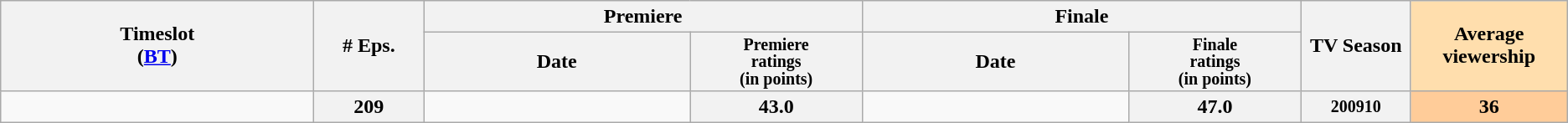<table class="wikitable sortable">
<tr>
<th style="width:20%;" rowspan="2">Timeslot <br>(<a href='#'>BT</a>)</th>
<th style="width:7%;" rowspan="2"># Eps.</th>
<th colspan=2>Premiere</th>
<th colspan=2>Finale</th>
<th style="width:7%;" rowspan="2">TV Season</th>
<th style="width:10%; background:#ffdead;" rowspan="2">Average viewership</th>
</tr>
<tr>
<th>Date</th>
<th span style="width:11%; font-size:smaller; line-height:100%;">Premiere<br>ratings<br>(in points)</th>
<th>Date</th>
<th span style="width:11%; font-size:smaller; line-height:100%;">Finale<br>ratings<br>(in points)</th>
</tr>
<tr>
<td rowspan="1"></td>
<th>209</th>
<td style="font-size:11px;line-height:110%"></td>
<th>43.0</th>
<td style=font-size:11px;line-height:110%"></td>
<th>47.0</th>
<th style="font-size:smaller">200910</th>
<th style="background:#fc9;">36</th>
</tr>
</table>
